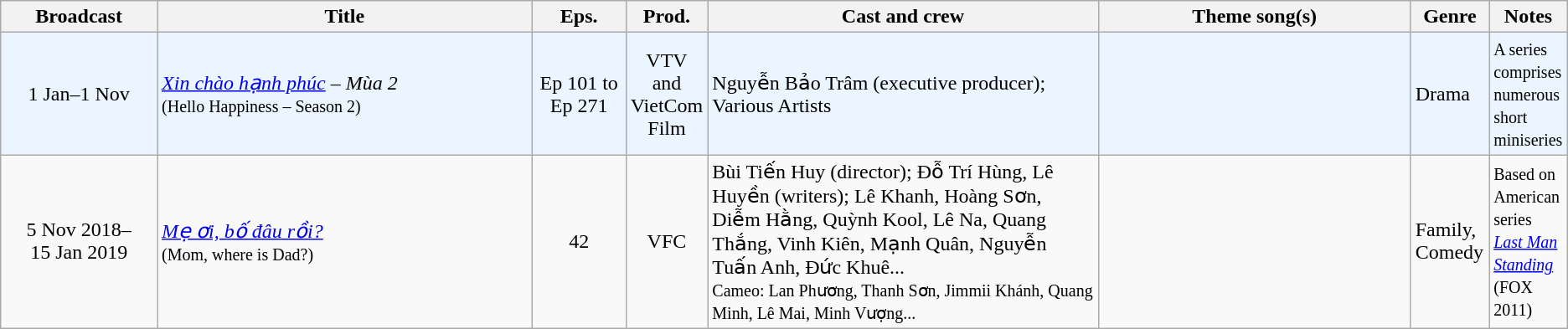<table class="wikitable sortable">
<tr>
<th style="width:10%;">Broadcast</th>
<th style="width:24%;">Title</th>
<th style="width:6%;">Eps.</th>
<th style="width:5%;">Prod.</th>
<th style="width:25%;">Cast and crew</th>
<th style="width:20%;">Theme song(s)</th>
<th style="width:5%;">Genre</th>
<th style="width:5%;">Notes</th>
</tr>
<tr ---- bgcolor="#ebf5ff">
<td style="text-align:center;">1 Jan–1 Nov <br></td>
<td><em><a href='#'>Xin chào hạnh phúc</a> – Mùa 2</em> <br><small>(Hello Happiness – Season 2)</small></td>
<td style="text-align:center;">Ep 101 to Ep 271</td>
<td style="text-align:center;">VTV and VietCom Film</td>
<td>Nguyễn Bảo Trâm (executive producer); Various Artists</td>
<td></td>
<td>Drama</td>
<td><small> A series comprises numerous short miniseries</small></td>
</tr>
<tr>
<td style="text-align:center;">5 Nov 2018–<br>15 Jan 2019 <br></td>
<td><em><a href='#'>Mẹ ơi, bố đâu rồi?</a></em> <br><small>(Mom, where is Dad?)</small></td>
<td style="text-align:center;">42</td>
<td style="text-align:center;">VFC</td>
<td>Bùi Tiến Huy (director); Đỗ Trí Hùng, Lê Huyền (writers); Lê Khanh, Hoàng Sơn, Diễm Hằng, Quỳnh Kool, Lê Na, Quang Thắng, Vinh Kiên, Mạnh Quân, Nguyễn Tuấn Anh, Đức Khuê...<br><small>Cameo: Lan Phương, Thanh Sơn, Jimmii Khánh, Quang Minh, Lê Mai, Minh Vượng...</small></td>
<td></td>
<td>Family, Comedy</td>
<td><small>Based on American series <em><a href='#'>Last Man Standing</a></em> (FOX 2011)</small></td>
</tr>
</table>
